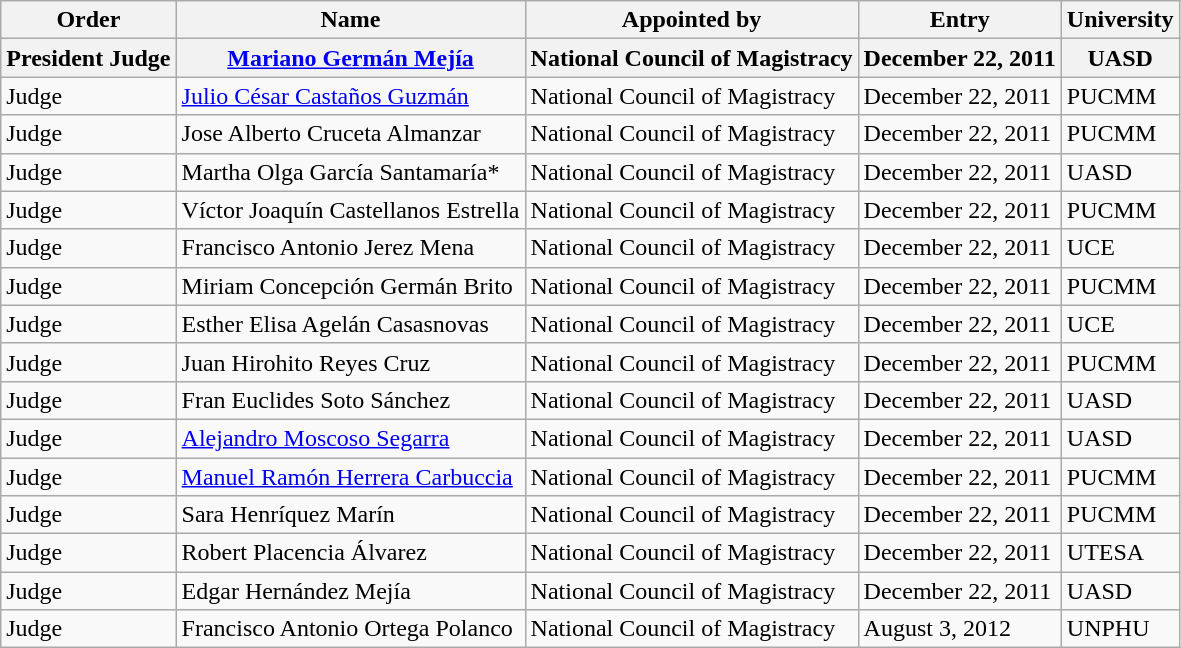<table class="wikitable">
<tr>
<th>Order</th>
<th>Name</th>
<th>Appointed by</th>
<th>Entry</th>
<th>University</th>
</tr>
<tr>
<th>President Judge</th>
<th><a href='#'>Mariano Germán Mejía</a></th>
<th>National Council of Magistracy</th>
<th>December 22, 2011</th>
<th>UASD</th>
</tr>
<tr>
<td>Judge</td>
<td><a href='#'>Julio César Castaños Guzmán</a></td>
<td>National Council of Magistracy</td>
<td>December 22, 2011</td>
<td>PUCMM</td>
</tr>
<tr>
<td>Judge</td>
<td>Jose Alberto Cruceta Almanzar</td>
<td>National Council of Magistracy</td>
<td>December 22, 2011</td>
<td>PUCMM</td>
</tr>
<tr>
<td>Judge</td>
<td>Martha Olga García Santamaría*</td>
<td>National Council of Magistracy</td>
<td>December 22, 2011</td>
<td>UASD</td>
</tr>
<tr>
<td>Judge</td>
<td>Víctor Joaquín Castellanos Estrella</td>
<td>National Council of Magistracy</td>
<td>December 22, 2011</td>
<td>PUCMM</td>
</tr>
<tr>
<td>Judge</td>
<td>Francisco Antonio Jerez Mena</td>
<td>National Council of Magistracy</td>
<td>December 22, 2011</td>
<td>UCE</td>
</tr>
<tr>
<td>Judge</td>
<td>Miriam Concepción Germán Brito</td>
<td>National Council of Magistracy</td>
<td>December 22, 2011</td>
<td>PUCMM</td>
</tr>
<tr>
<td>Judge</td>
<td>Esther Elisa Agelán Casasnovas</td>
<td>National Council of Magistracy</td>
<td>December 22, 2011</td>
<td>UCE</td>
</tr>
<tr>
<td>Judge</td>
<td>Juan Hirohito Reyes Cruz</td>
<td>National Council of Magistracy</td>
<td>December 22, 2011</td>
<td>PUCMM</td>
</tr>
<tr>
<td>Judge</td>
<td>Fran Euclides Soto Sánchez</td>
<td>National Council of Magistracy</td>
<td>December 22, 2011</td>
<td>UASD</td>
</tr>
<tr>
<td>Judge</td>
<td><a href='#'>Alejandro Moscoso Segarra</a></td>
<td>National Council of Magistracy</td>
<td>December 22, 2011</td>
<td>UASD</td>
</tr>
<tr>
<td>Judge</td>
<td><a href='#'>Manuel Ramón Herrera Carbuccia</a></td>
<td>National Council of Magistracy</td>
<td>December 22, 2011</td>
<td>PUCMM</td>
</tr>
<tr>
<td>Judge</td>
<td>Sara Henríquez Marín</td>
<td>National Council of Magistracy</td>
<td>December 22, 2011</td>
<td>PUCMM</td>
</tr>
<tr>
<td>Judge</td>
<td>Robert Placencia Álvarez</td>
<td>National Council of Magistracy</td>
<td>December 22, 2011</td>
<td>UTESA</td>
</tr>
<tr>
<td>Judge</td>
<td>Edgar Hernández Mejía</td>
<td>National Council of Magistracy</td>
<td>December 22, 2011</td>
<td>UASD</td>
</tr>
<tr>
<td>Judge</td>
<td>Francisco Antonio Ortega Polanco</td>
<td>National Council of Magistracy</td>
<td>August 3, 2012</td>
<td>UNPHU</td>
</tr>
</table>
